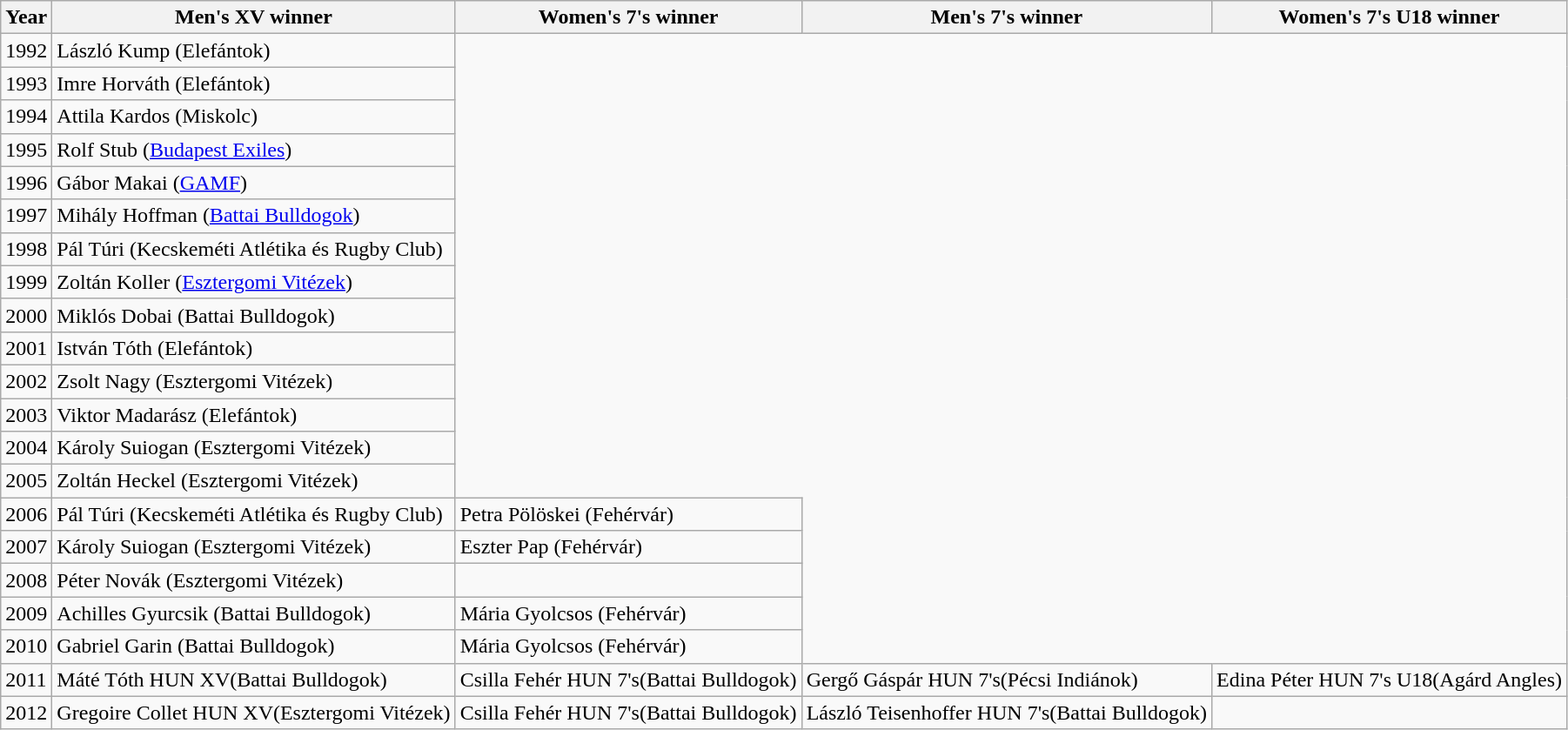<table class="wikitable">
<tr>
<th>Year</th>
<th>Men's XV winner</th>
<th>Women's 7's winner</th>
<th>Men's 7's winner</th>
<th>Women's 7's U18 winner</th>
</tr>
<tr>
<td>1992</td>
<td>László Kump (Elefántok)</td>
</tr>
<tr>
<td>1993</td>
<td>Imre Horváth (Elefántok)</td>
</tr>
<tr>
<td>1994</td>
<td>Attila Kardos (Miskolc)</td>
</tr>
<tr>
<td>1995</td>
<td>Rolf Stub (<a href='#'>Budapest Exiles</a>)</td>
</tr>
<tr>
<td>1996</td>
<td>Gábor Makai (<a href='#'>GAMF</a>)</td>
</tr>
<tr>
<td>1997</td>
<td>Mihály Hoffman (<a href='#'>Battai Bulldogok</a>)</td>
</tr>
<tr>
<td>1998</td>
<td>Pál Túri (Kecskeméti Atlétika és Rugby Club)</td>
</tr>
<tr>
<td>1999</td>
<td>Zoltán Koller (<a href='#'>Esztergomi Vitézek</a>)</td>
</tr>
<tr>
<td>2000</td>
<td>Miklós Dobai (Battai Bulldogok)</td>
</tr>
<tr>
<td>2001</td>
<td>István Tóth (Elefántok)</td>
</tr>
<tr>
<td>2002</td>
<td>Zsolt Nagy (Esztergomi Vitézek)</td>
</tr>
<tr>
<td>2003</td>
<td>Viktor Madarász (Elefántok)</td>
</tr>
<tr>
<td>2004</td>
<td>Károly Suiogan (Esztergomi Vitézek)</td>
</tr>
<tr>
<td>2005</td>
<td>Zoltán Heckel (Esztergomi Vitézek)</td>
</tr>
<tr>
<td>2006</td>
<td>Pál Túri (Kecskeméti Atlétika és Rugby Club)</td>
<td>Petra Pölöskei (Fehérvár)</td>
</tr>
<tr>
<td>2007</td>
<td>Károly Suiogan (Esztergomi Vitézek)</td>
<td>Eszter Pap (Fehérvár)</td>
</tr>
<tr>
<td>2008</td>
<td>Péter Novák (Esztergomi Vitézek)</td>
<td></td>
</tr>
<tr>
<td>2009</td>
<td>Achilles Gyurcsik (Battai Bulldogok)</td>
<td>Mária Gyolcsos (Fehérvár)</td>
</tr>
<tr>
<td>2010</td>
<td>Gabriel Garin (Battai Bulldogok)</td>
<td>Mária Gyolcsos (Fehérvár)</td>
</tr>
<tr>
<td>2011</td>
<td>Máté Tóth HUN XV(Battai Bulldogok)</td>
<td>Csilla Fehér HUN 7's(Battai Bulldogok)</td>
<td>Gergő Gáspár HUN 7's(Pécsi Indiánok)</td>
<td>Edina Péter HUN 7's U18(Agárd Angles)</td>
</tr>
<tr>
<td>2012</td>
<td>Gregoire Collet HUN XV(Esztergomi Vitézek)</td>
<td>Csilla Fehér HUN 7's(Battai Bulldogok)</td>
<td>László Teisenhoffer HUN 7's(Battai Bulldogok)</td>
</tr>
</table>
